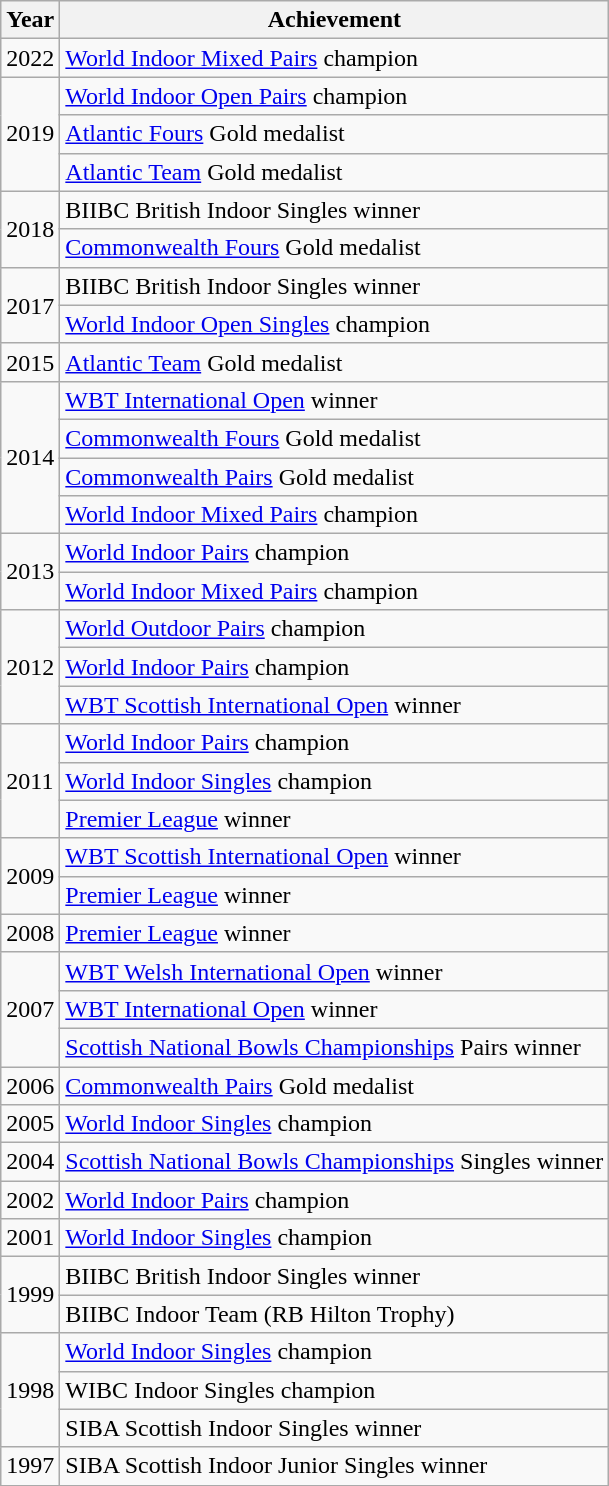<table class="wikitable sortable">
<tr>
<th>Year</th>
<th>Achievement</th>
</tr>
<tr>
<td>2022</td>
<td><a href='#'>World Indoor Mixed Pairs</a> champion</td>
</tr>
<tr>
<td rowspan = "3">2019</td>
<td><a href='#'>World Indoor Open Pairs</a> champion</td>
</tr>
<tr>
<td><a href='#'>Atlantic Fours</a> Gold medalist</td>
</tr>
<tr>
<td><a href='#'>Atlantic Team</a> Gold medalist</td>
</tr>
<tr>
<td rowspan = "2">2018</td>
<td>BIIBC British Indoor Singles winner</td>
</tr>
<tr>
<td><a href='#'>Commonwealth Fours</a> Gold medalist</td>
</tr>
<tr>
<td rowspan= "2">2017</td>
<td>BIIBC British Indoor Singles winner</td>
</tr>
<tr>
<td><a href='#'>World Indoor Open Singles</a> champion</td>
</tr>
<tr>
<td>2015</td>
<td><a href='#'>Atlantic Team</a> Gold medalist</td>
</tr>
<tr>
<td rowspan = "4">2014</td>
<td><a href='#'>WBT International Open</a> winner</td>
</tr>
<tr>
<td><a href='#'>Commonwealth Fours</a>  Gold medalist</td>
</tr>
<tr>
<td><a href='#'>Commonwealth Pairs</a>  Gold medalist</td>
</tr>
<tr>
<td><a href='#'>World Indoor Mixed Pairs</a> champion</td>
</tr>
<tr>
<td rowspan= "2">2013</td>
<td><a href='#'>World Indoor Pairs</a> champion</td>
</tr>
<tr>
<td><a href='#'>World Indoor Mixed Pairs</a> champion</td>
</tr>
<tr>
<td rowspan= "3">2012</td>
<td><a href='#'>World Outdoor Pairs</a> champion</td>
</tr>
<tr>
<td><a href='#'>World Indoor Pairs</a> champion</td>
</tr>
<tr>
<td><a href='#'>WBT Scottish International Open</a> winner</td>
</tr>
<tr>
<td rowspan= "3">2011</td>
<td><a href='#'>World Indoor Pairs</a> champion</td>
</tr>
<tr>
<td><a href='#'>World Indoor Singles</a> champion</td>
</tr>
<tr>
<td><a href='#'>Premier League</a> winner</td>
</tr>
<tr>
<td rowspan= "2">2009</td>
<td><a href='#'>WBT Scottish International Open</a> winner</td>
</tr>
<tr>
<td><a href='#'>Premier League</a> winner</td>
</tr>
<tr>
<td>2008</td>
<td><a href='#'>Premier League</a> winner</td>
</tr>
<tr>
<td rowspan= "3">2007</td>
<td><a href='#'>WBT Welsh International Open</a> winner</td>
</tr>
<tr>
<td><a href='#'>WBT International Open</a> winner</td>
</tr>
<tr>
<td><a href='#'>Scottish National Bowls Championships</a> Pairs winner</td>
</tr>
<tr>
<td>2006</td>
<td><a href='#'>Commonwealth Pairs</a> Gold medalist</td>
</tr>
<tr>
<td>2005</td>
<td><a href='#'>World Indoor Singles</a> champion</td>
</tr>
<tr>
<td>2004</td>
<td><a href='#'>Scottish National Bowls Championships</a> Singles winner</td>
</tr>
<tr>
<td>2002</td>
<td><a href='#'> World Indoor Pairs</a> champion</td>
</tr>
<tr>
<td>2001</td>
<td><a href='#'>World Indoor Singles</a> champion</td>
</tr>
<tr>
<td rowspan= "2">1999</td>
<td>BIIBC British Indoor Singles winner</td>
</tr>
<tr>
<td>BIIBC Indoor Team (RB Hilton Trophy)</td>
</tr>
<tr>
<td rowspan = "3">1998</td>
<td><a href='#'>World Indoor Singles</a> champion</td>
</tr>
<tr>
<td>WIBC Indoor Singles champion</td>
</tr>
<tr>
<td>SIBA Scottish Indoor Singles winner</td>
</tr>
<tr>
<td>1997</td>
<td>SIBA Scottish Indoor Junior Singles winner</td>
</tr>
</table>
